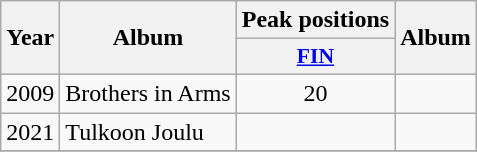<table class="wikitable">
<tr>
<th align="center" rowspan="2">Year</th>
<th align="center" rowspan="2">Album</th>
<th align="center" colspan="1">Peak positions</th>
<th align="center" rowspan="2">Album</th>
</tr>
<tr>
<th scope="col" style="font-size:90%;"><a href='#'>FIN</a></th>
</tr>
<tr>
<td style="text-align:center;">2009</td>
<td>Brothers in Arms</td>
<td style="text-align:center;">20</td>
<td style="text-align:center;"></td>
</tr>
<tr>
<td style="text-align:center;">2021</td>
<td>Tulkoon Joulu</td>
<td style="text-align:center;"></td>
<td style="text-align:center;"></td>
</tr>
<tr>
</tr>
</table>
